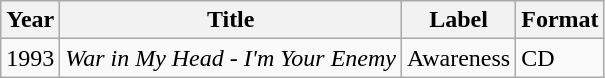<table class="wikitable">
<tr>
<th>Year</th>
<th>Title</th>
<th>Label</th>
<th>Format</th>
</tr>
<tr>
<td>1993</td>
<td><em>War in My Head - I'm Your Enemy</em></td>
<td>Awareness</td>
<td>CD</td>
</tr>
</table>
